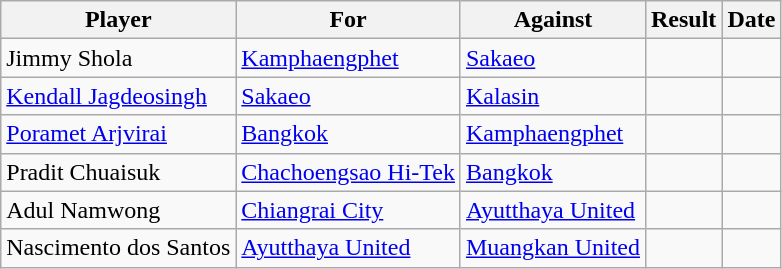<table class="wikitable sortable">
<tr>
<th>Player</th>
<th>For</th>
<th>Against</th>
<th align=center>Result</th>
<th>Date</th>
</tr>
<tr>
<td> Jimmy Shola</td>
<td><a href='#'>Kamphaengphet</a></td>
<td><a href='#'>Sakaeo</a></td>
<td></td>
<td></td>
</tr>
<tr>
<td> <a href='#'>Kendall Jagdeosingh</a></td>
<td><a href='#'>Sakaeo</a></td>
<td><a href='#'>Kalasin</a></td>
<td></td>
<td></td>
</tr>
<tr>
<td> <a href='#'>Poramet Arjvirai</a></td>
<td><a href='#'>Bangkok</a></td>
<td><a href='#'>Kamphaengphet</a></td>
<td> </td>
<td></td>
</tr>
<tr>
<td> Pradit Chuaisuk</td>
<td><a href='#'>Chachoengsao Hi-Tek</a></td>
<td><a href='#'>Bangkok</a></td>
<td></td>
<td></td>
</tr>
<tr>
<td> Adul Namwong</td>
<td><a href='#'>Chiangrai City</a></td>
<td><a href='#'>Ayutthaya United</a></td>
<td></td>
<td></td>
</tr>
<tr>
<td> Nascimento dos Santos</td>
<td><a href='#'>Ayutthaya United</a></td>
<td><a href='#'>Muangkan United</a></td>
<td></td>
<td></td>
</tr>
</table>
